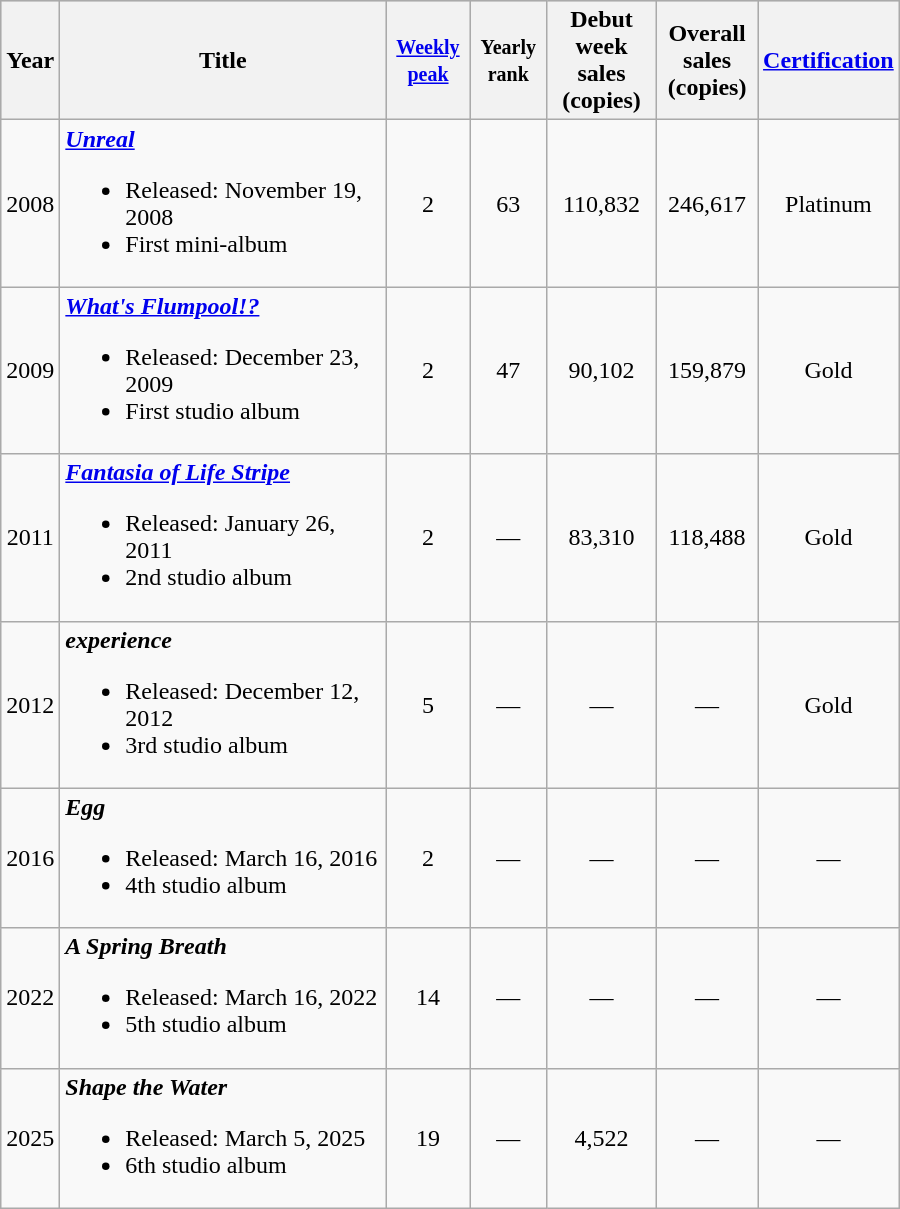<table width="600" class="wikitable" style="text-align:center">
<tr bgcolor="#cccccc">
<th>Year</th>
<th width="210">Title</th>
<th><small><a href='#'>Weekly peak</a><br></small></th>
<th><small>Yearly rank</small></th>
<th>Debut week sales<br>(copies)</th>
<th>Overall sales<br>(copies)</th>
<th><a href='#'>Certification</a></th>
</tr>
<tr>
<td>2008</td>
<td align="left"><strong><em><a href='#'>Unreal</a></em></strong><br><ul><li>Released: November 19, 2008</li><li>First mini-album</li></ul></td>
<td align="center">2</td>
<td align="center">63</td>
<td align="center">110,832</td>
<td align="center">246,617</td>
<td align="center">Platinum</td>
</tr>
<tr>
<td>2009</td>
<td align="left"><strong><em><a href='#'>What's Flumpool!?</a></em></strong><br><ul><li>Released: December 23, 2009</li><li>First studio album</li></ul></td>
<td align="center">2</td>
<td align="center">47</td>
<td align="center">90,102</td>
<td align="center">159,879</td>
<td align="center">Gold</td>
</tr>
<tr>
<td>2011</td>
<td align="left"><strong><em><a href='#'>Fantasia of Life Stripe</a></em></strong><br><ul><li>Released: January 26, 2011</li><li>2nd studio album</li></ul></td>
<td align="center">2</td>
<td align="center">—</td>
<td align="center">83,310</td>
<td align="center">118,488</td>
<td align="center">Gold</td>
</tr>
<tr>
<td>2012</td>
<td align="left"><strong><em>experience</em></strong><br><ul><li>Released: December 12, 2012</li><li>3rd studio album</li></ul></td>
<td align="center">5</td>
<td align="center">—</td>
<td align="center">—</td>
<td align="center">—</td>
<td align="center">Gold</td>
</tr>
<tr>
<td>2016</td>
<td align="left"><strong><em>Egg</em></strong><br><ul><li>Released: March 16, 2016</li><li>4th studio album</li></ul></td>
<td align="center">2</td>
<td align="center">—</td>
<td align="center">—</td>
<td align="center">—</td>
<td align="center">—</td>
</tr>
<tr>
<td>2022</td>
<td align="left"><strong><em>A Spring Breath</em></strong><br><ul><li>Released: March 16, 2022</li><li>5th studio album</li></ul></td>
<td align="center">14</td>
<td align="center">—</td>
<td align="center">—</td>
<td align="center">—</td>
<td align="center">—</td>
</tr>
<tr>
<td>2025</td>
<td align="left"><strong><em>Shape the Water</em></strong><br><ul><li>Released: March 5, 2025</li><li>6th studio album</li></ul></td>
<td align="center">19</td>
<td align="center">—</td>
<td align="center">4,522</td>
<td align="center">—</td>
<td align="center">—</td>
</tr>
</table>
